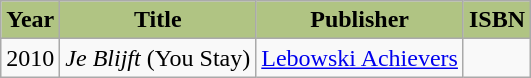<table class="wikitable">
<tr style="text-align:center;">
<th style="background:#B0C483;">Year</th>
<th style="background:#B0C483;">Title</th>
<th style="background:#B0C483;">Publisher</th>
<th style="background:#B0C483;">ISBN</th>
</tr>
<tr>
<td align=center>2010</td>
<td><em>Je Blijft</em> (You Stay)</td>
<td><a href='#'>Lebowski Achievers</a></td>
<td></td>
</tr>
</table>
